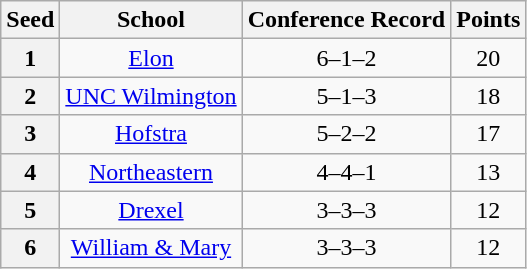<table class="wikitable" style="text-align:center">
<tr>
<th>Seed</th>
<th>School</th>
<th>Conference Record</th>
<th>Points</th>
</tr>
<tr>
<th>1</th>
<td><a href='#'>Elon</a></td>
<td>6–1–2</td>
<td>20</td>
</tr>
<tr>
<th>2</th>
<td><a href='#'>UNC Wilmington</a></td>
<td>5–1–3</td>
<td>18</td>
</tr>
<tr>
<th>3</th>
<td><a href='#'>Hofstra</a></td>
<td>5–2–2</td>
<td>17</td>
</tr>
<tr>
<th>4</th>
<td><a href='#'>Northeastern</a></td>
<td>4–4–1</td>
<td>13</td>
</tr>
<tr>
<th>5</th>
<td><a href='#'>Drexel</a></td>
<td>3–3–3</td>
<td>12</td>
</tr>
<tr>
<th>6</th>
<td><a href='#'>William & Mary</a></td>
<td>3–3–3</td>
<td>12</td>
</tr>
</table>
